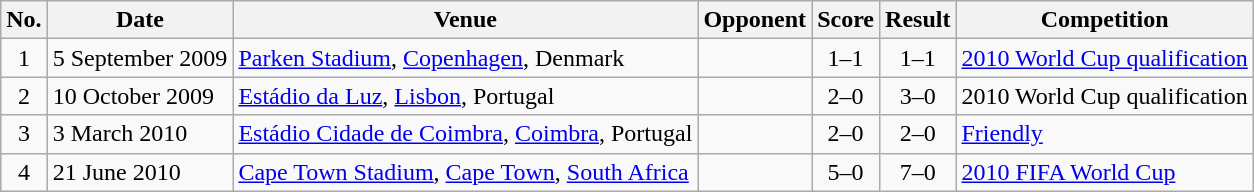<table class="wikitable sortable">
<tr>
<th scope="col">No.</th>
<th scope="col">Date</th>
<th scope="col">Venue</th>
<th scope="col">Opponent</th>
<th scope="col">Score</th>
<th scope="col">Result</th>
<th scope="col">Competition</th>
</tr>
<tr>
<td style="text-align:center">1</td>
<td>5 September 2009</td>
<td><a href='#'>Parken Stadium</a>, <a href='#'>Copenhagen</a>, Denmark</td>
<td></td>
<td style="text-align:center">1–1</td>
<td style="text-align:center">1–1</td>
<td><a href='#'>2010 World Cup qualification</a></td>
</tr>
<tr>
<td style="text-align:center">2</td>
<td>10 October 2009</td>
<td><a href='#'>Estádio da Luz</a>, <a href='#'>Lisbon</a>, Portugal</td>
<td></td>
<td style="text-align:center">2–0</td>
<td style="text-align:center">3–0</td>
<td>2010 World Cup qualification</td>
</tr>
<tr>
<td style="text-align:center">3</td>
<td>3 March 2010</td>
<td><a href='#'>Estádio Cidade de Coimbra</a>, <a href='#'>Coimbra</a>, Portugal</td>
<td></td>
<td style="text-align:center">2–0</td>
<td style="text-align:center">2–0</td>
<td><a href='#'>Friendly</a></td>
</tr>
<tr>
<td style="text-align:center">4</td>
<td>21 June 2010</td>
<td><a href='#'>Cape Town Stadium</a>, <a href='#'>Cape Town</a>, <a href='#'>South Africa</a></td>
<td></td>
<td style="text-align:center">5–0</td>
<td style="text-align:center">7–0</td>
<td><a href='#'>2010 FIFA World Cup</a></td>
</tr>
</table>
